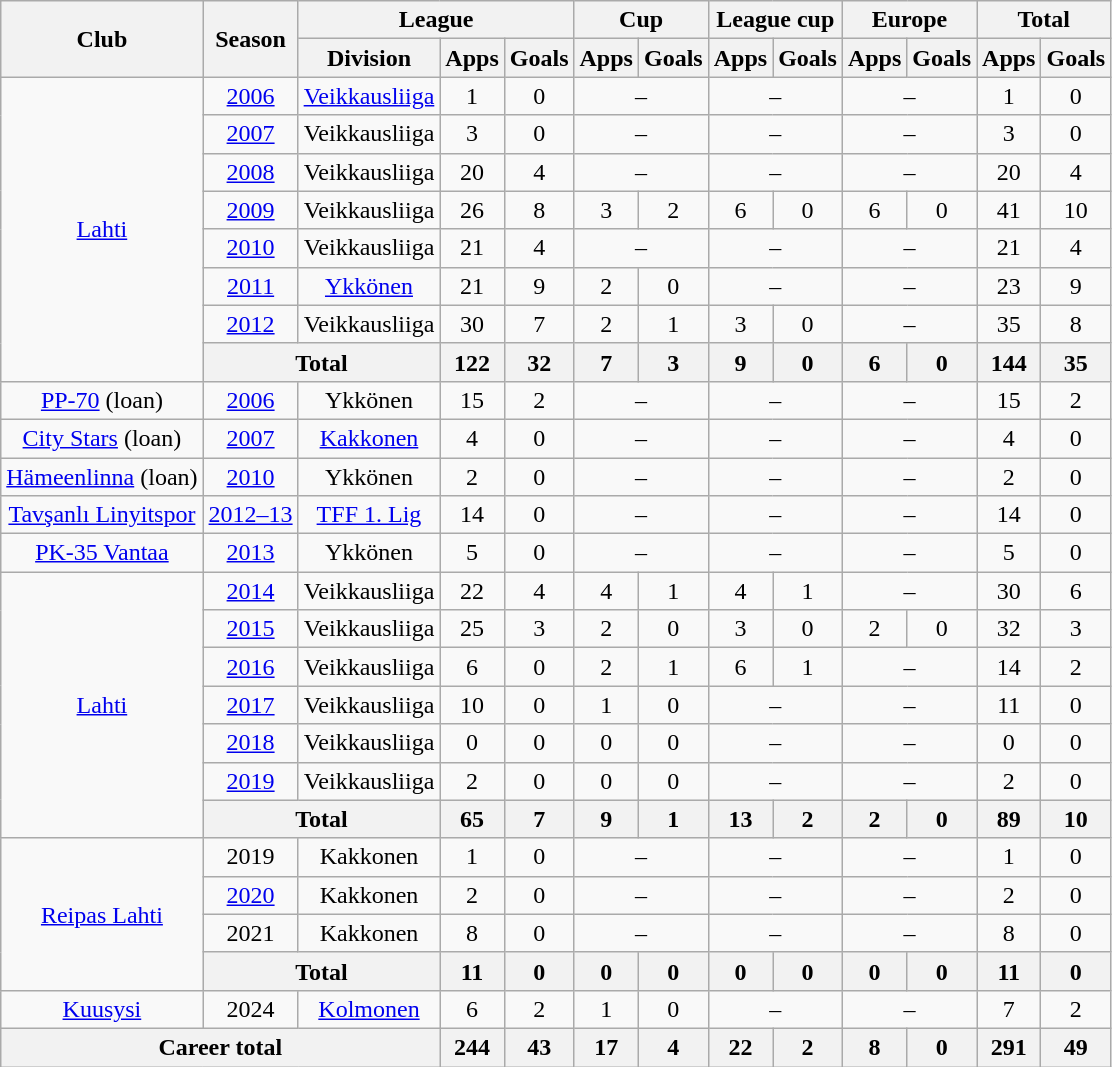<table class="wikitable" style="text-align:center">
<tr>
<th rowspan="2">Club</th>
<th rowspan="2">Season</th>
<th colspan="3">League</th>
<th colspan="2">Cup</th>
<th colspan="2">League cup</th>
<th colspan="2">Europe</th>
<th colspan="2">Total</th>
</tr>
<tr>
<th>Division</th>
<th>Apps</th>
<th>Goals</th>
<th>Apps</th>
<th>Goals</th>
<th>Apps</th>
<th>Goals</th>
<th>Apps</th>
<th>Goals</th>
<th>Apps</th>
<th>Goals</th>
</tr>
<tr>
<td rowspan=8><a href='#'>Lahti</a></td>
<td><a href='#'>2006</a></td>
<td><a href='#'>Veikkausliiga</a></td>
<td>1</td>
<td>0</td>
<td colspan=2>–</td>
<td colspan=2>–</td>
<td colspan=2>–</td>
<td>1</td>
<td>0</td>
</tr>
<tr>
<td><a href='#'>2007</a></td>
<td>Veikkausliiga</td>
<td>3</td>
<td>0</td>
<td colspan=2>–</td>
<td colspan=2>–</td>
<td colspan=2>–</td>
<td>3</td>
<td>0</td>
</tr>
<tr>
<td><a href='#'>2008</a></td>
<td>Veikkausliiga</td>
<td>20</td>
<td>4</td>
<td colspan=2>–</td>
<td colspan=2>–</td>
<td colspan=2>–</td>
<td>20</td>
<td>4</td>
</tr>
<tr>
<td><a href='#'>2009</a></td>
<td>Veikkausliiga</td>
<td>26</td>
<td>8</td>
<td>3</td>
<td>2</td>
<td>6</td>
<td>0</td>
<td>6</td>
<td>0</td>
<td>41</td>
<td>10</td>
</tr>
<tr>
<td><a href='#'>2010</a></td>
<td>Veikkausliiga</td>
<td>21</td>
<td>4</td>
<td colspan=2>–</td>
<td colspan=2>–</td>
<td colspan=2>–</td>
<td>21</td>
<td>4</td>
</tr>
<tr>
<td><a href='#'>2011</a></td>
<td><a href='#'>Ykkönen</a></td>
<td>21</td>
<td>9</td>
<td>2</td>
<td>0</td>
<td colspan=2>–</td>
<td colspan=2>–</td>
<td>23</td>
<td>9</td>
</tr>
<tr>
<td><a href='#'>2012</a></td>
<td>Veikkausliiga</td>
<td>30</td>
<td>7</td>
<td>2</td>
<td>1</td>
<td>3</td>
<td>0</td>
<td colspan=2>–</td>
<td>35</td>
<td>8</td>
</tr>
<tr>
<th colspan=2>Total</th>
<th>122</th>
<th>32</th>
<th>7</th>
<th>3</th>
<th>9</th>
<th>0</th>
<th>6</th>
<th>0</th>
<th>144</th>
<th>35</th>
</tr>
<tr>
<td><a href='#'>PP-70</a> (loan)</td>
<td><a href='#'>2006</a></td>
<td>Ykkönen</td>
<td>15</td>
<td>2</td>
<td colspan=2>–</td>
<td colspan=2>–</td>
<td colspan=2>–</td>
<td>15</td>
<td>2</td>
</tr>
<tr>
<td><a href='#'>City Stars</a> (loan)</td>
<td><a href='#'>2007</a></td>
<td><a href='#'>Kakkonen</a></td>
<td>4</td>
<td>0</td>
<td colspan=2>–</td>
<td colspan=2>–</td>
<td colspan=2>–</td>
<td>4</td>
<td>0</td>
</tr>
<tr>
<td><a href='#'>Hämeenlinna</a> (loan)</td>
<td><a href='#'>2010</a></td>
<td>Ykkönen</td>
<td>2</td>
<td>0</td>
<td colspan=2>–</td>
<td colspan=2>–</td>
<td colspan=2>–</td>
<td>2</td>
<td>0</td>
</tr>
<tr>
<td><a href='#'>Tavşanlı Linyitspor</a></td>
<td><a href='#'>2012–13</a></td>
<td><a href='#'>TFF 1. Lig</a></td>
<td>14</td>
<td>0</td>
<td colspan=2>–</td>
<td colspan=2>–</td>
<td colspan=2>–</td>
<td>14</td>
<td>0</td>
</tr>
<tr>
<td><a href='#'>PK-35 Vantaa</a></td>
<td><a href='#'>2013</a></td>
<td>Ykkönen</td>
<td>5</td>
<td>0</td>
<td colspan=2>–</td>
<td colspan=2>–</td>
<td colspan=2>–</td>
<td>5</td>
<td>0</td>
</tr>
<tr>
<td rowspan=7><a href='#'>Lahti</a></td>
<td><a href='#'>2014</a></td>
<td>Veikkausliiga</td>
<td>22</td>
<td>4</td>
<td>4</td>
<td>1</td>
<td>4</td>
<td>1</td>
<td colspan=2>–</td>
<td>30</td>
<td>6</td>
</tr>
<tr>
<td><a href='#'>2015</a></td>
<td>Veikkausliiga</td>
<td>25</td>
<td>3</td>
<td>2</td>
<td>0</td>
<td>3</td>
<td>0</td>
<td>2</td>
<td>0</td>
<td>32</td>
<td>3</td>
</tr>
<tr>
<td><a href='#'>2016</a></td>
<td>Veikkausliiga</td>
<td>6</td>
<td>0</td>
<td>2</td>
<td>1</td>
<td>6</td>
<td>1</td>
<td colspan=2>–</td>
<td>14</td>
<td>2</td>
</tr>
<tr>
<td><a href='#'>2017</a></td>
<td>Veikkausliiga</td>
<td>10</td>
<td>0</td>
<td>1</td>
<td>0</td>
<td colspan=2>–</td>
<td colspan=2>–</td>
<td>11</td>
<td>0</td>
</tr>
<tr>
<td><a href='#'>2018</a></td>
<td>Veikkausliiga</td>
<td>0</td>
<td>0</td>
<td>0</td>
<td>0</td>
<td colspan=2>–</td>
<td colspan=2>–</td>
<td>0</td>
<td>0</td>
</tr>
<tr>
<td><a href='#'>2019</a></td>
<td>Veikkausliiga</td>
<td>2</td>
<td>0</td>
<td>0</td>
<td>0</td>
<td colspan=2>–</td>
<td colspan=2>–</td>
<td>2</td>
<td>0</td>
</tr>
<tr>
<th colspan=2>Total</th>
<th>65</th>
<th>7</th>
<th>9</th>
<th>1</th>
<th>13</th>
<th>2</th>
<th>2</th>
<th>0</th>
<th>89</th>
<th>10</th>
</tr>
<tr>
<td rowspan=4><a href='#'>Reipas Lahti</a></td>
<td>2019</td>
<td>Kakkonen</td>
<td>1</td>
<td>0</td>
<td colspan=2>–</td>
<td colspan=2>–</td>
<td colspan=2>–</td>
<td>1</td>
<td>0</td>
</tr>
<tr>
<td><a href='#'>2020</a></td>
<td>Kakkonen</td>
<td>2</td>
<td>0</td>
<td colspan=2>–</td>
<td colspan=2>–</td>
<td colspan=2>–</td>
<td>2</td>
<td>0</td>
</tr>
<tr>
<td>2021</td>
<td>Kakkonen</td>
<td>8</td>
<td>0</td>
<td colspan=2>–</td>
<td colspan=2>–</td>
<td colspan=2>–</td>
<td>8</td>
<td>0</td>
</tr>
<tr>
<th colspan=2>Total</th>
<th>11</th>
<th>0</th>
<th>0</th>
<th>0</th>
<th>0</th>
<th>0</th>
<th>0</th>
<th>0</th>
<th>11</th>
<th>0</th>
</tr>
<tr>
<td><a href='#'>Kuusysi</a></td>
<td>2024</td>
<td><a href='#'>Kolmonen</a></td>
<td>6</td>
<td>2</td>
<td>1</td>
<td>0</td>
<td colspan=2>–</td>
<td colspan=2>–</td>
<td>7</td>
<td>2</td>
</tr>
<tr>
<th colspan="3">Career total</th>
<th>244</th>
<th>43</th>
<th>17</th>
<th>4</th>
<th>22</th>
<th>2</th>
<th>8</th>
<th>0</th>
<th>291</th>
<th>49</th>
</tr>
</table>
